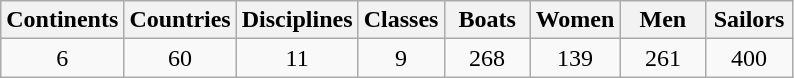<table class="wikitable">
<tr>
<th width=50>Continents</th>
<th width=50>Countries</th>
<th width=50>Disciplines</th>
<th width=50>Classes</th>
<th width=50>Boats</th>
<th width=50>Women</th>
<th width=50>Men</th>
<th width=50>Sailors</th>
</tr>
<tr>
<td align="center">6</td>
<td align="center">60</td>
<td align="center">11</td>
<td align="center">9</td>
<td align="center">268</td>
<td align="center">139</td>
<td align="center">261</td>
<td align="center">400</td>
</tr>
</table>
